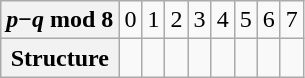<table class="wikitable">
<tr style="text-align:center">
<th><em>p</em>−<em>q</em> mod 8</th>
<td>0</td>
<td>1</td>
<td>2</td>
<td>3</td>
<td>4</td>
<td>5</td>
<td>6</td>
<td>7</td>
</tr>
<tr>
<th>Structure</th>
<td></td>
<td></td>
<td></td>
<td></td>
<td></td>
<td></td>
<td></td>
<td></td>
</tr>
</table>
